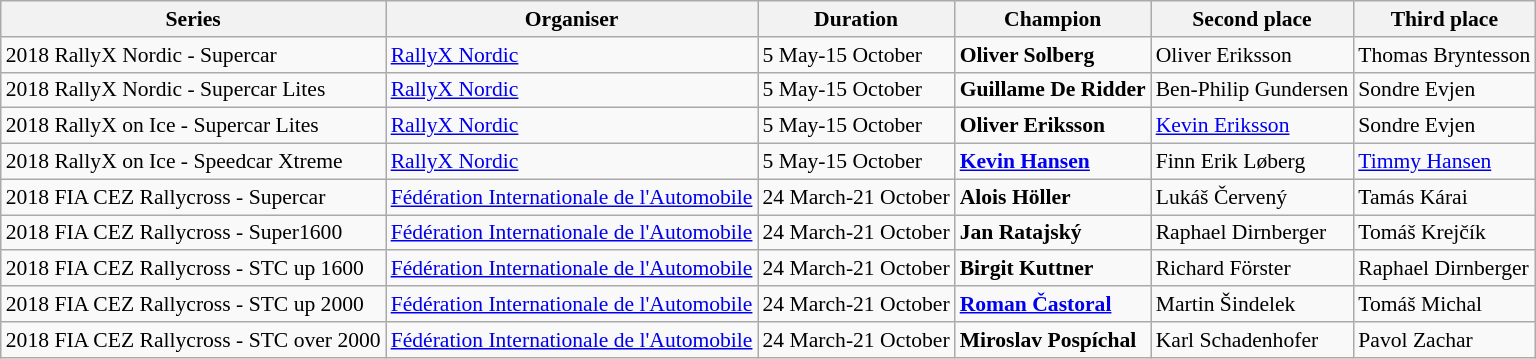<table class="wikitable" style="font-size:90%">
<tr>
<th>Series</th>
<th>Organiser</th>
<th>Duration</th>
<th> Champion</th>
<th> Second place</th>
<th> Third place</th>
</tr>
<tr>
<td>2018 RallyX Nordic - Supercar </td>
<td> <a href='#'>RallyX Nordic</a></td>
<td>5 May-15 October</td>
<td> <strong>Oliver Solberg</strong></td>
<td> Oliver Eriksson</td>
<td> Thomas Bryntesson</td>
</tr>
<tr>
<td>2018 RallyX Nordic - Supercar Lites </td>
<td> <a href='#'>RallyX Nordic</a></td>
<td>5 May-15 October</td>
<td> <strong>Guillame De Ridder</strong></td>
<td> Ben-Philip Gundersen</td>
<td> Sondre Evjen</td>
</tr>
<tr>
<td>2018 RallyX on Ice - Supercar Lites </td>
<td> <a href='#'>RallyX Nordic</a></td>
<td>5 May-15 October</td>
<td> <strong>Oliver Eriksson</strong></td>
<td> <a href='#'>Kevin Eriksson</a></td>
<td> Sondre Evjen</td>
</tr>
<tr>
<td>2018 RallyX on Ice - Speedcar Xtreme </td>
<td> <a href='#'>RallyX Nordic</a></td>
<td>5 May-15 October</td>
<td> <strong><a href='#'>Kevin Hansen</a></strong></td>
<td> Finn Erik Løberg</td>
<td> <a href='#'>Timmy Hansen</a></td>
</tr>
<tr>
<td>2018 FIA CEZ Rallycross - Supercar </td>
<td> <a href='#'>Fédération Internationale de l'Automobile</a></td>
<td>24 March-21 October</td>
<td> <strong>Alois Höller</strong></td>
<td> Lukáš Červený</td>
<td> Tamás Kárai</td>
</tr>
<tr>
<td>2018 FIA CEZ Rallycross - Super1600 </td>
<td> <a href='#'>Fédération Internationale de l'Automobile</a></td>
<td>24 March-21 October</td>
<td> <strong>Jan Ratajský</strong></td>
<td> Raphael Dirnberger</td>
<td> Tomáš Krejčík</td>
</tr>
<tr>
<td>2018 FIA CEZ Rallycross - STC up 1600 </td>
<td> <a href='#'>Fédération Internationale de l'Automobile</a></td>
<td>24 March-21 October</td>
<td> <strong>Birgit Kuttner</strong></td>
<td> Richard Förster</td>
<td> Raphael Dirnberger</td>
</tr>
<tr>
<td>2018 FIA CEZ Rallycross - STC up 2000 </td>
<td> <a href='#'>Fédération Internationale de l'Automobile</a></td>
<td>24 March-21 October</td>
<td> <strong><a href='#'>Roman Častoral</a></strong></td>
<td> Martin Šindelek</td>
<td> Tomáš Michal</td>
</tr>
<tr>
<td>2018 FIA CEZ Rallycross - STC over 2000 </td>
<td> <a href='#'>Fédération Internationale de l'Automobile</a></td>
<td>24 March-21 October</td>
<td> <strong>Miroslav Pospíchal</strong></td>
<td> Karl Schadenhofer</td>
<td> Pavol Zachar</td>
</tr>
</table>
